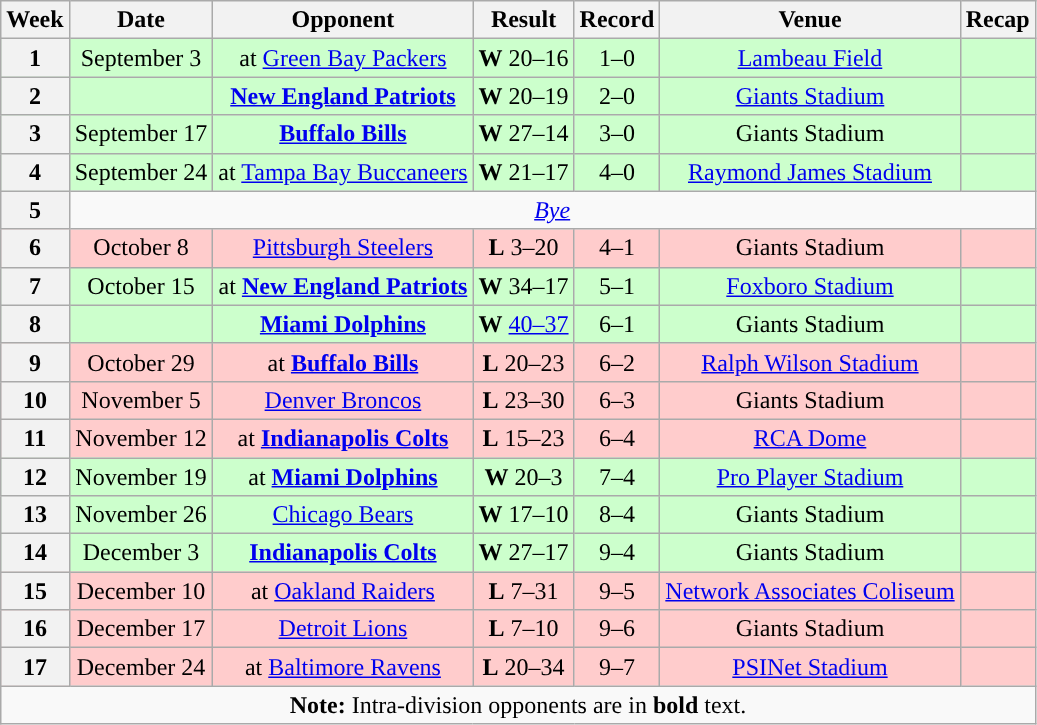<table class="wikitable" style="text-align:center">
<tr>
<th>Week</th>
<th>Date</th>
<th>Opponent</th>
<th>Result</th>
<th>Record</th>
<th>Venue</th>
<th>Recap</th>
</tr>
<tr style="background:#cfc">
<th>1</th>
<td>September 3</td>
<td>at <a href='#'>Green Bay Packers</a></td>
<td><strong>W</strong> 20–16</td>
<td>1–0</td>
<td><a href='#'>Lambeau Field</a></td>
<td></td>
</tr>
<tr style="background:#cfc">
<th>2</th>
<td></td>
<td><strong><a href='#'>New England Patriots</a></strong></td>
<td><strong>W</strong> 20–19</td>
<td>2–0</td>
<td><a href='#'>Giants Stadium</a></td>
<td></td>
</tr>
<tr style="background:#cfc">
<th>3</th>
<td>September 17</td>
<td><strong><a href='#'>Buffalo Bills</a></strong></td>
<td><strong>W</strong> 27–14</td>
<td>3–0</td>
<td>Giants Stadium</td>
<td></td>
</tr>
<tr style="background:#cfc">
<th>4</th>
<td>September 24</td>
<td>at <a href='#'>Tampa Bay Buccaneers</a></td>
<td><strong>W</strong> 21–17</td>
<td>4–0</td>
<td><a href='#'>Raymond James Stadium</a></td>
<td></td>
</tr>
<tr>
<th>5</th>
<td colspan="6"><em><a href='#'>Bye</a></em></td>
</tr>
<tr style="background:#fcc">
<th>6</th>
<td>October 8</td>
<td><a href='#'>Pittsburgh Steelers</a></td>
<td><strong>L</strong> 3–20</td>
<td>4–1</td>
<td>Giants Stadium</td>
<td></td>
</tr>
<tr style="background:#cfc">
<th>7</th>
<td>October 15</td>
<td>at <strong><a href='#'>New England Patriots</a></strong></td>
<td><strong>W</strong> 34–17</td>
<td>5–1</td>
<td><a href='#'>Foxboro Stadium</a></td>
<td></td>
</tr>
<tr style="background:#cfc">
<th>8</th>
<td></td>
<td><strong><a href='#'>Miami Dolphins</a></strong></td>
<td><strong>W</strong> <a href='#'>40–37 </a></td>
<td>6–1</td>
<td>Giants Stadium</td>
<td></td>
</tr>
<tr style="background:#fcc">
<th>9</th>
<td>October 29</td>
<td>at <strong><a href='#'>Buffalo Bills</a></strong></td>
<td><strong>L</strong> 20–23</td>
<td>6–2</td>
<td><a href='#'>Ralph Wilson Stadium</a></td>
<td></td>
</tr>
<tr style="background:#fcc">
<th>10</th>
<td>November 5</td>
<td><a href='#'>Denver Broncos</a></td>
<td><strong>L</strong> 23–30</td>
<td>6–3</td>
<td>Giants Stadium</td>
<td></td>
</tr>
<tr style="background:#fcc">
<th>11</th>
<td>November 12</td>
<td>at <strong><a href='#'>Indianapolis Colts</a></strong></td>
<td><strong>L</strong> 15–23</td>
<td>6–4</td>
<td><a href='#'>RCA Dome</a></td>
<td></td>
</tr>
<tr style="background:#cfc">
<th>12</th>
<td>November 19</td>
<td>at <strong><a href='#'>Miami Dolphins</a></strong></td>
<td><strong>W</strong> 20–3</td>
<td>7–4</td>
<td><a href='#'>Pro Player Stadium</a></td>
<td></td>
</tr>
<tr style="background:#cfc">
<th>13</th>
<td>November 26</td>
<td><a href='#'>Chicago Bears</a></td>
<td><strong>W</strong> 17–10</td>
<td>8–4</td>
<td>Giants Stadium</td>
<td></td>
</tr>
<tr style="background:#cfc">
<th>14</th>
<td>December 3</td>
<td><strong><a href='#'>Indianapolis Colts</a></strong></td>
<td><strong>W</strong> 27–17</td>
<td>9–4</td>
<td>Giants Stadium</td>
<td></td>
</tr>
<tr style="background:#fcc">
<th>15</th>
<td>December 10</td>
<td>at <a href='#'>Oakland Raiders</a></td>
<td><strong>L</strong> 7–31</td>
<td>9–5</td>
<td><a href='#'>Network Associates Coliseum</a></td>
<td></td>
</tr>
<tr style="background:#fcc">
<th>16</th>
<td>December 17</td>
<td><a href='#'>Detroit Lions</a></td>
<td><strong>L</strong> 7–10</td>
<td>9–6</td>
<td>Giants Stadium</td>
<td></td>
</tr>
<tr style="background:#fcc">
<th>17</th>
<td>December 24</td>
<td>at <a href='#'>Baltimore Ravens</a></td>
<td><strong>L</strong> 20–34</td>
<td>9–7</td>
<td><a href='#'>PSINet Stadium</a></td>
<td></td>
</tr>
<tr>
<td colspan="8"><strong>Note:</strong> Intra-division opponents are in <strong>bold</strong> text.</td>
</tr>
</table>
